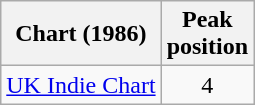<table class="wikitable sortable">
<tr>
<th scope="col">Chart (1986)</th>
<th scope="col">Peak<br>position</th>
</tr>
<tr>
<td><a href='#'>UK Indie Chart</a></td>
<td style="text-align:center;">4</td>
</tr>
</table>
